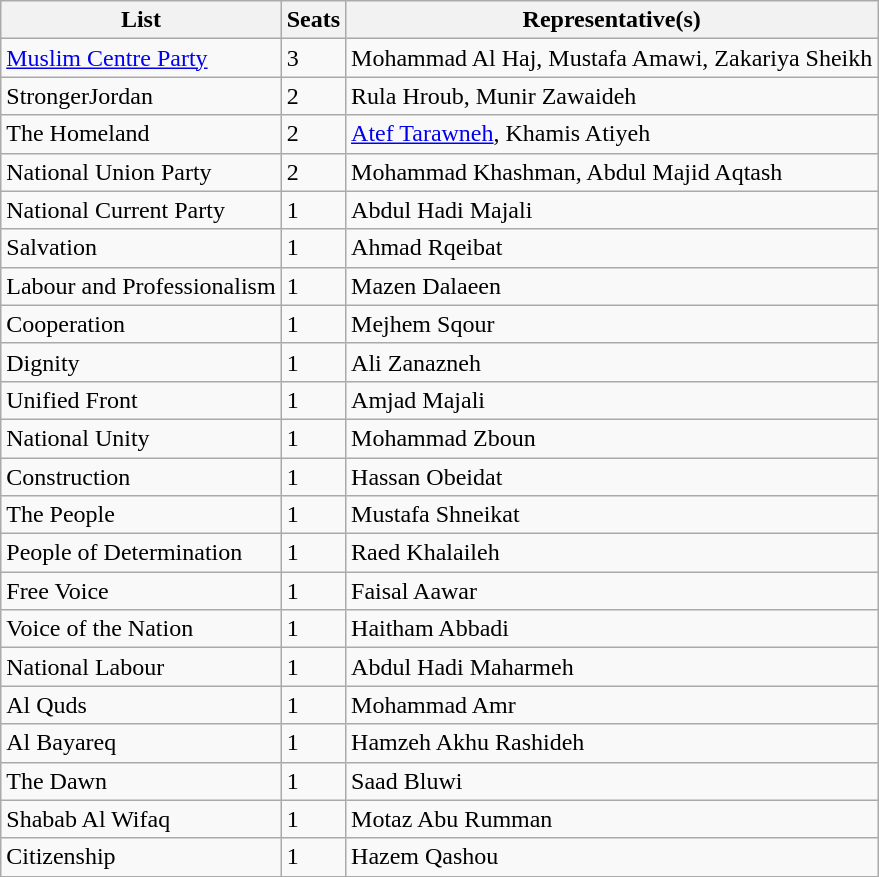<table class="wikitable">
<tr>
<th>List</th>
<th>Seats</th>
<th>Representative(s)</th>
</tr>
<tr>
<td><a href='#'>Muslim Centre Party</a></td>
<td>3</td>
<td>Mohammad Al Haj, Mustafa Amawi, Zakariya Sheikh</td>
</tr>
<tr>
<td>StrongerJordan</td>
<td>2</td>
<td>Rula Hroub, Munir Zawaideh</td>
</tr>
<tr>
<td>The Homeland</td>
<td>2</td>
<td><a href='#'>Atef Tarawneh</a>, Khamis Atiyeh</td>
</tr>
<tr>
<td>National Union Party</td>
<td>2</td>
<td>Mohammad Khashman, Abdul Majid Aqtash</td>
</tr>
<tr>
<td>National Current Party</td>
<td>1</td>
<td>Abdul Hadi Majali</td>
</tr>
<tr>
<td>Salvation</td>
<td>1</td>
<td>Ahmad Rqeibat</td>
</tr>
<tr>
<td>Labour and Professionalism</td>
<td>1</td>
<td>Mazen Dalaeen</td>
</tr>
<tr>
<td>Cooperation</td>
<td>1</td>
<td>Mejhem Sqour</td>
</tr>
<tr>
<td>Dignity</td>
<td>1</td>
<td>Ali Zanazneh</td>
</tr>
<tr>
<td>Unified Front</td>
<td>1</td>
<td>Amjad Majali</td>
</tr>
<tr>
<td>National Unity</td>
<td>1</td>
<td>Mohammad Zboun</td>
</tr>
<tr>
<td>Construction</td>
<td>1</td>
<td>Hassan Obeidat</td>
</tr>
<tr>
<td>The People</td>
<td>1</td>
<td>Mustafa Shneikat</td>
</tr>
<tr>
<td>People of Determination</td>
<td>1</td>
<td>Raed Khalaileh</td>
</tr>
<tr>
<td>Free Voice</td>
<td>1</td>
<td>Faisal Aawar</td>
</tr>
<tr>
<td>Voice of the Nation</td>
<td>1</td>
<td>Haitham Abbadi</td>
</tr>
<tr>
<td>National Labour</td>
<td>1</td>
<td>Abdul Hadi Maharmeh</td>
</tr>
<tr>
<td>Al Quds</td>
<td>1</td>
<td>Mohammad Amr</td>
</tr>
<tr>
<td>Al Bayareq</td>
<td>1</td>
<td>Hamzeh Akhu Rashideh</td>
</tr>
<tr>
<td>The Dawn</td>
<td>1</td>
<td>Saad Bluwi</td>
</tr>
<tr>
<td>Shabab Al Wifaq</td>
<td>1</td>
<td>Motaz Abu Rumman</td>
</tr>
<tr>
<td>Citizenship</td>
<td>1</td>
<td>Hazem Qashou</td>
</tr>
<tr>
</tr>
</table>
